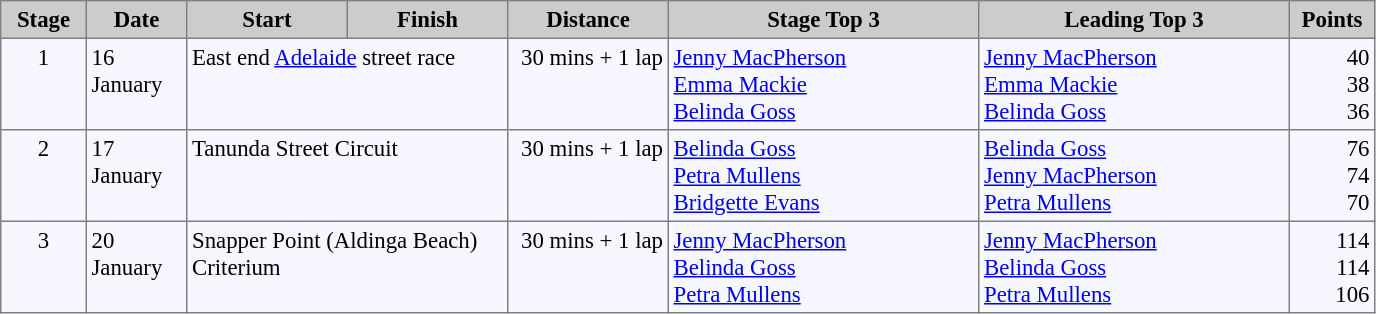<table bgcolor="#f7f8ff" cellpadding="3" cellspacing="0" border="1" style="font-size: 95%; border: gray solid 1px; border-collapse: collapse;">
<tr bgcolor="#CCCCCC">
<td align="center" width="50"><strong>Stage</strong></td>
<td align="center" width="60"><strong>Date</strong></td>
<td align="center" width="100"><strong>Start</strong></td>
<td align="center" width="100"><strong>Finish</strong></td>
<td align="center" width="100"><strong>Distance</strong></td>
<td align="center" width="200"><strong>Stage Top 3</strong></td>
<td align="center" width="200"><strong>Leading Top 3</strong></td>
<td align="center" width="50"><strong>Points</strong></td>
</tr>
<tr valign=top>
<td align=center>1</td>
<td>16 January</td>
<td colspan=2>East end <a href='#'>Adelaide</a> street race</td>
<td align=right>30 mins + 1 lap</td>
<td> <a href='#'>Jenny MacPherson</a><br>  <a href='#'>Emma Mackie</a><br>  <a href='#'>Belinda Goss</a></td>
<td> <a href='#'>Jenny MacPherson</a><br>  <a href='#'>Emma Mackie</a><br>  <a href='#'>Belinda Goss</a></td>
<td align=right>40<br> 38<br> 36</td>
</tr>
<tr valign=top>
<td align=center>2</td>
<td>17 January</td>
<td colspan=2>Tanunda Street Circuit</td>
<td align=right>30 mins + 1 lap</td>
<td> <a href='#'>Belinda Goss</a><br>  <a href='#'>Petra Mullens</a> <br>  <a href='#'>Bridgette Evans</a></td>
<td> <a href='#'>Belinda Goss</a><br>  <a href='#'>Jenny MacPherson</a><br>  <a href='#'>Petra Mullens</a></td>
<td align=right>76<br>74<br>70</td>
</tr>
<tr valign=top>
<td align=center>3</td>
<td>20 January</td>
<td colspan=2>Snapper Point (Aldinga Beach) Criterium</td>
<td align=right>30 mins + 1 lap</td>
<td> <a href='#'>Jenny MacPherson</a><br>  <a href='#'>Belinda Goss</a><br>  <a href='#'>Petra Mullens</a></td>
<td> <a href='#'>Jenny MacPherson</a><br>  <a href='#'>Belinda Goss</a><br>  <a href='#'>Petra Mullens</a></td>
<td align=right>114<br> 114<br> 106</td>
</tr>
</table>
